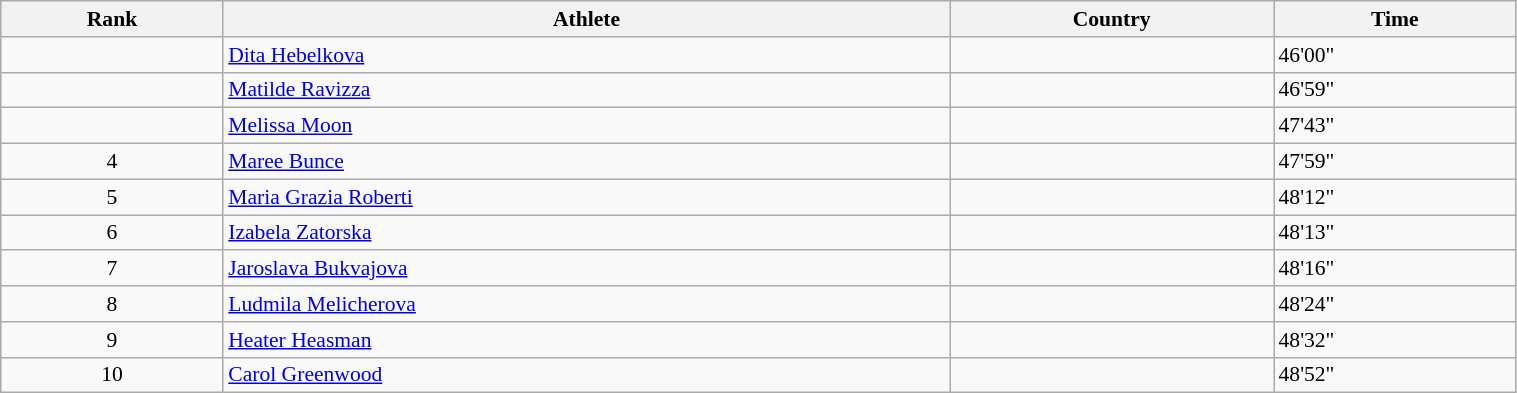<table class="wikitable" width=80% style="font-size:90%; text-align:left;">
<tr>
<th>Rank</th>
<th>Athlete</th>
<th>Country</th>
<th>Time</th>
</tr>
<tr>
<td align=center></td>
<td><a href='#'>Dita Hebelkova</a></td>
<td></td>
<td>46'00"</td>
</tr>
<tr>
<td align=center></td>
<td><a href='#'>Matilde Ravizza</a></td>
<td></td>
<td>46'59"</td>
</tr>
<tr>
<td align=center></td>
<td><a href='#'>Melissa Moon</a></td>
<td></td>
<td>47'43"</td>
</tr>
<tr>
<td align=center>4</td>
<td><a href='#'>Maree Bunce</a></td>
<td></td>
<td>47'59"</td>
</tr>
<tr>
<td align=center>5</td>
<td><a href='#'>Maria Grazia Roberti</a></td>
<td></td>
<td>48'12"</td>
</tr>
<tr>
<td align=center>6</td>
<td><a href='#'>Izabela Zatorska</a></td>
<td></td>
<td>48'13"</td>
</tr>
<tr>
<td align=center>7</td>
<td><a href='#'>Jaroslava Bukvajova</a></td>
<td></td>
<td>48'16"</td>
</tr>
<tr>
<td align=center>8</td>
<td><a href='#'>Ludmila Melicherova</a></td>
<td></td>
<td>48'24"</td>
</tr>
<tr>
<td align=center>9</td>
<td><a href='#'>Heater Heasman</a></td>
<td></td>
<td>48'32"</td>
</tr>
<tr>
<td align=center>10</td>
<td><a href='#'>Carol Greenwood</a></td>
<td></td>
<td>48'52"</td>
</tr>
</table>
